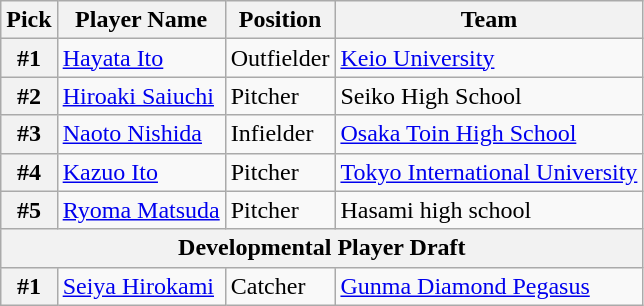<table class="wikitable">
<tr>
<th>Pick</th>
<th>Player Name</th>
<th>Position</th>
<th>Team</th>
</tr>
<tr>
<th>#1</th>
<td><a href='#'>Hayata Ito</a></td>
<td>Outfielder</td>
<td><a href='#'>Keio University</a></td>
</tr>
<tr>
<th>#2</th>
<td><a href='#'>Hiroaki Saiuchi</a></td>
<td>Pitcher</td>
<td>Seiko High School</td>
</tr>
<tr>
<th>#3</th>
<td><a href='#'>Naoto Nishida</a></td>
<td>Infielder</td>
<td><a href='#'>Osaka Toin High School</a></td>
</tr>
<tr>
<th>#4</th>
<td><a href='#'>Kazuo Ito</a></td>
<td>Pitcher</td>
<td><a href='#'>Tokyo International University</a></td>
</tr>
<tr>
<th>#5</th>
<td><a href='#'>Ryoma Matsuda</a></td>
<td>Pitcher</td>
<td>Hasami high school</td>
</tr>
<tr>
<th colspan="5">Developmental Player Draft</th>
</tr>
<tr>
<th>#1</th>
<td><a href='#'>Seiya Hirokami</a></td>
<td>Catcher</td>
<td><a href='#'>Gunma Diamond Pegasus</a></td>
</tr>
</table>
